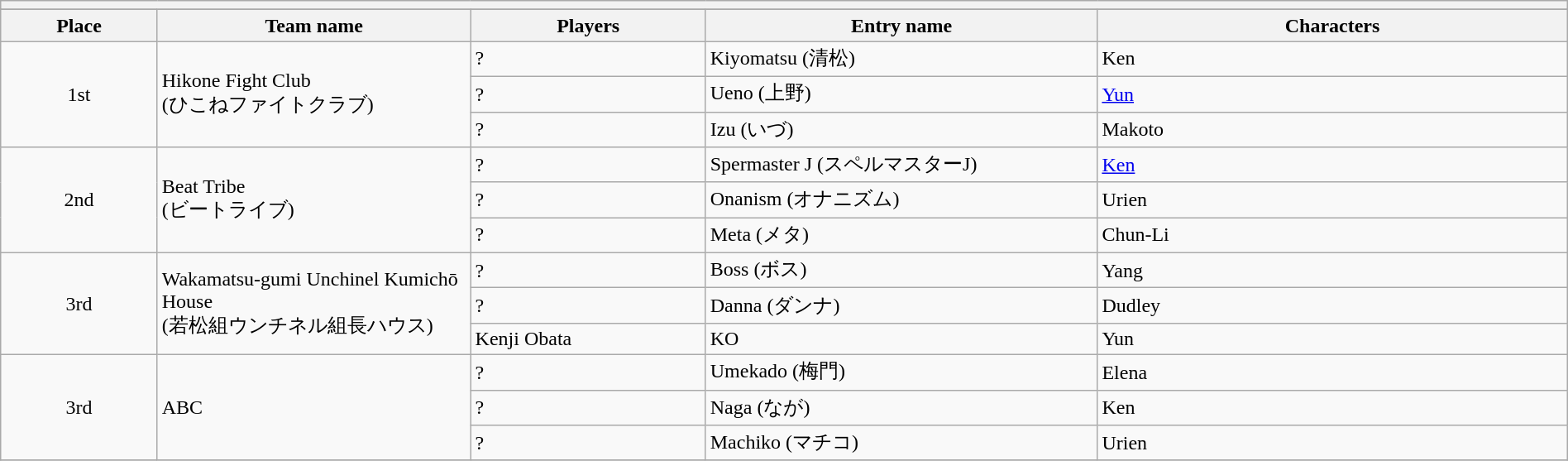<table class="wikitable" width=100%>
<tr>
<th colspan=5></th>
</tr>
<tr bgcolor="#dddddd">
</tr>
<tr>
<th width=10%>Place</th>
<th width=20%>Team name</th>
<th width=15%>Players</th>
<th width=25%>Entry name</th>
<th width=30%>Characters</th>
</tr>
<tr>
<td align=center rowspan="3">1st</td>
<td rowspan="3">Hikone Fight Club<br>(ひこねファイトクラブ)</td>
<td>?</td>
<td>Kiyomatsu (清松)</td>
<td>Ken</td>
</tr>
<tr>
<td>?</td>
<td>Ueno (上野)</td>
<td><a href='#'>Yun</a></td>
</tr>
<tr>
<td>?</td>
<td>Izu (いづ)</td>
<td>Makoto</td>
</tr>
<tr>
<td align=center rowspan="3">2nd</td>
<td rowspan="3">Beat Tribe<br>(ビートライブ)</td>
<td>?</td>
<td>Spermaster J (スペルマスターJ)</td>
<td><a href='#'>Ken</a></td>
</tr>
<tr>
<td>?</td>
<td>Onanism (オナニズム)</td>
<td>Urien</td>
</tr>
<tr>
<td>?</td>
<td>Meta (メタ)</td>
<td>Chun-Li</td>
</tr>
<tr>
<td align=center rowspan="3">3rd</td>
<td rowspan="3">Wakamatsu-gumi Unchinel Kumichō House<br>(若松組ウンチネル組長ハウス)</td>
<td>?</td>
<td>Boss (ボス)</td>
<td>Yang</td>
</tr>
<tr>
<td>?</td>
<td>Danna (ダンナ)</td>
<td>Dudley</td>
</tr>
<tr>
<td>Kenji Obata</td>
<td>KO</td>
<td>Yun</td>
</tr>
<tr>
<td align=center rowspan="3">3rd</td>
<td rowspan="3">ABC</td>
<td>?</td>
<td>Umekado (梅門)</td>
<td>Elena</td>
</tr>
<tr>
<td>?</td>
<td>Naga (なが)</td>
<td>Ken</td>
</tr>
<tr>
<td>?</td>
<td>Machiko (マチコ)</td>
<td>Urien</td>
</tr>
<tr>
</tr>
</table>
